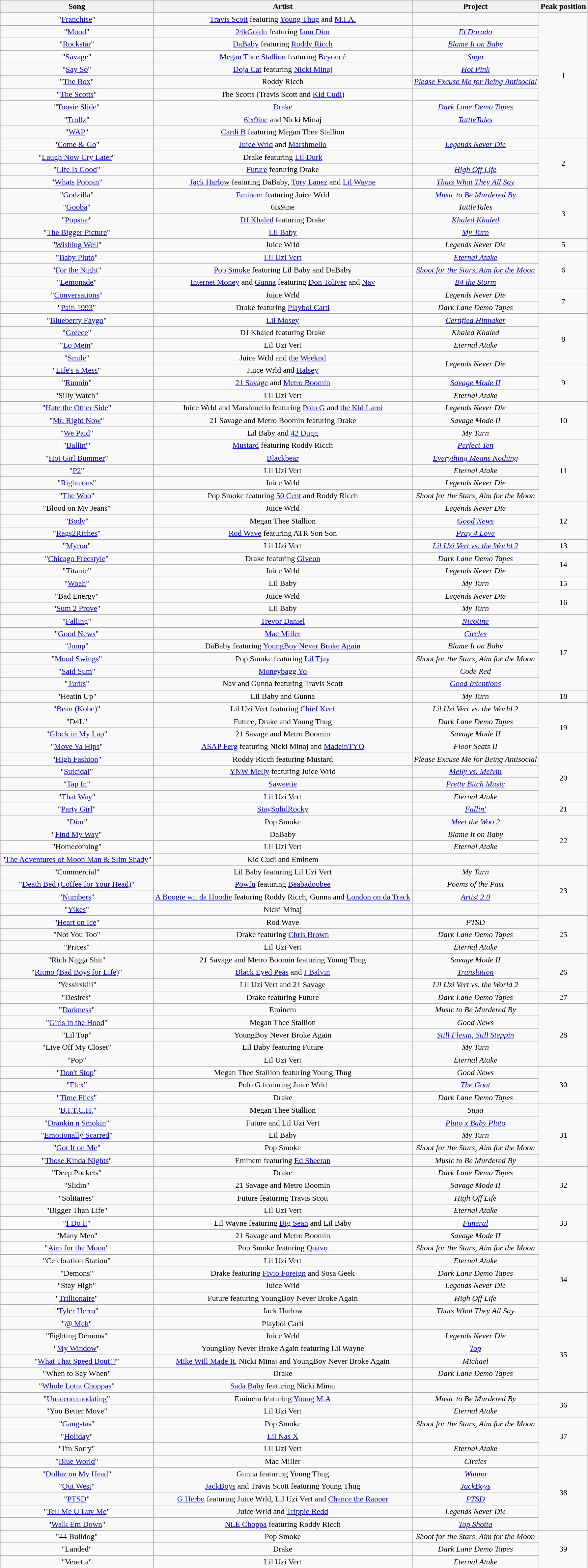<table class="wikitable sortable plainrowheaders" style="text-align:center;">
<tr>
<th scope="col">Song</th>
<th scope="col">Artist</th>
<th scope="col">Project</th>
<th scope="col">Peak position</th>
</tr>
<tr>
<td>"<a href='#'>Franchise</a>"</td>
<td><a href='#'>Travis Scott</a> featuring <a href='#'>Young Thug</a> and <a href='#'>M.I.A.</a></td>
<td></td>
<td rowspan="10">1</td>
</tr>
<tr>
<td>"<a href='#'>Mood</a>"</td>
<td><a href='#'>24kGoldn</a> featuring <a href='#'>Iann Dior</a></td>
<td><em><a href='#'>El Dorado</a></em></td>
</tr>
<tr>
<td>"<a href='#'>Rockstar</a>"</td>
<td><a href='#'>DaBaby</a> featuring <a href='#'>Roddy Ricch</a></td>
<td><em><a href='#'>Blame It on Baby</a></em></td>
</tr>
<tr>
<td>"<a href='#'>Savage</a>"</td>
<td><a href='#'>Megan Thee Stallion</a> featuring <a href='#'>Beyoncé</a></td>
<td><em><a href='#'>Suga</a></em></td>
</tr>
<tr>
<td>"<a href='#'>Say So</a>"</td>
<td><a href='#'>Doja Cat</a> featuring <a href='#'>Nicki Minaj</a></td>
<td><em><a href='#'>Hot Pink</a></em></td>
</tr>
<tr>
<td>"<a href='#'>The Box</a>"</td>
<td>Roddy Ricch</td>
<td><em><a href='#'>Please Excuse Me for Being Antisocial</a></em></td>
</tr>
<tr>
<td>"<a href='#'>The Scotts</a>"</td>
<td>The Scotts (Travis Scott and <a href='#'>Kid Cudi</a>)</td>
<td></td>
</tr>
<tr>
<td>"<a href='#'>Toosie Slide</a>"</td>
<td><a href='#'>Drake</a></td>
<td><em><a href='#'>Dark Lane Demo Tapes</a></em></td>
</tr>
<tr>
<td>"<a href='#'>Trollz</a>"</td>
<td><a href='#'>6ix9ine</a> and Nicki Minaj</td>
<td><em><a href='#'>TattleTales</a></em></td>
</tr>
<tr>
<td>"<a href='#'>WAP</a>"</td>
<td><a href='#'>Cardi B</a> featuring Megan Thee Stallion</td>
<td></td>
</tr>
<tr>
<td>"<a href='#'>Come & Go</a>"</td>
<td><a href='#'>Juice Wrld</a> and <a href='#'>Marshmello</a></td>
<td><em><a href='#'>Legends Never Die</a></em></td>
<td rowspan="4">2</td>
</tr>
<tr>
<td>"<a href='#'>Laugh Now Cry Later</a>"</td>
<td>Drake featuring <a href='#'>Lil Durk</a></td>
<td></td>
</tr>
<tr>
<td>"<a href='#'>Life Is Good</a>"</td>
<td><a href='#'>Future</a> featuring Drake</td>
<td><em><a href='#'>High Off Life</a></em></td>
</tr>
<tr>
<td>"<a href='#'>Whats Poppin</a>"</td>
<td><a href='#'>Jack Harlow</a> featuring DaBaby, <a href='#'>Tory Lanez</a> and <a href='#'>Lil Wayne</a></td>
<td><em><a href='#'>Thats What They All Say</a></em></td>
</tr>
<tr>
<td>"<a href='#'>Godzilla</a>"</td>
<td><a href='#'>Eminem</a> featuring Juice Wrld</td>
<td><em><a href='#'>Music to Be Murdered By</a></em></td>
<td rowspan="4">3</td>
</tr>
<tr>
<td>"<a href='#'>Gooba</a>"</td>
<td>6ix9ine</td>
<td><em>TattleTales</em></td>
</tr>
<tr>
<td>"<a href='#'>Popstar</a>"</td>
<td><a href='#'>DJ Khaled</a> featuring Drake</td>
<td><em><a href='#'>Khaled Khaled</a></em></td>
</tr>
<tr>
<td>"<a href='#'>The Bigger Picture</a>"</td>
<td><a href='#'>Lil Baby</a></td>
<td><em><a href='#'>My Turn</a></em></td>
</tr>
<tr>
<td>"<a href='#'>Wishing Well</a>"</td>
<td>Juice Wrld</td>
<td><em>Legends Never Die</em></td>
<td>5</td>
</tr>
<tr>
<td>"<a href='#'>Baby Pluto</a>"</td>
<td><a href='#'>Lil Uzi Vert</a></td>
<td><em><a href='#'>Eternal Atake</a></em></td>
<td rowspan="3">6</td>
</tr>
<tr>
<td>"<a href='#'>For the Night</a>"</td>
<td><a href='#'>Pop Smoke</a> featuring Lil Baby and DaBaby</td>
<td><em><a href='#'>Shoot for the Stars, Aim for the Moon</a></em></td>
</tr>
<tr>
<td>"<a href='#'>Lemonade</a>"</td>
<td><a href='#'>Internet Money</a> and <a href='#'>Gunna</a> featuring <a href='#'>Don Toliver</a> and <a href='#'>Nav</a></td>
<td><em><a href='#'>B4 the Storm</a></em></td>
</tr>
<tr>
<td>"<a href='#'>Conversations</a>"</td>
<td>Juice Wrld</td>
<td><em>Legends Never Die</em></td>
<td rowspan="2">7</td>
</tr>
<tr>
<td>"<a href='#'>Pain 1993</a>"</td>
<td>Drake featuring <a href='#'>Playboi Carti</a></td>
<td><em>Dark Lane Demo Tapes</em></td>
</tr>
<tr>
<td>"<a href='#'>Blueberry Faygo</a>"</td>
<td><a href='#'>Lil Mosey</a></td>
<td><em><a href='#'>Certified Hitmaker</a></em></td>
<td rowspan="4">8</td>
</tr>
<tr>
<td>"<a href='#'>Greece</a>"</td>
<td>DJ Khaled featuring Drake</td>
<td><em>Khaled Khaled</em></td>
</tr>
<tr>
<td>"<a href='#'>Lo Mein</a>"</td>
<td>Lil Uzi Vert</td>
<td><em>Eternal Atake</em></td>
</tr>
<tr>
<td>"<a href='#'>Smile</a>"</td>
<td>Juice Wrld and <a href='#'>the Weeknd</a></td>
<td rowspan="2"><em>Legends Never Die</em></td>
</tr>
<tr>
<td>"<a href='#'>Life's a Mess</a>"</td>
<td>Juice Wrld and <a href='#'>Halsey</a></td>
<td rowspan="3">9</td>
</tr>
<tr>
<td>"<a href='#'>Runnin</a>"</td>
<td><a href='#'>21 Savage</a> and <a href='#'>Metro Boomin</a></td>
<td><em><a href='#'>Savage Mode II</a></em></td>
</tr>
<tr>
<td>"Silly Watch"</td>
<td>Lil Uzi Vert</td>
<td><em>Eternal Atake</em></td>
</tr>
<tr>
<td>"<a href='#'>Hate the Other Side</a>"</td>
<td>Juice Wrld and Marshmello featuring <a href='#'>Polo G</a> and <a href='#'>the Kid Laroi</a></td>
<td><em>Legends Never Die</em></td>
<td rowspan="3">10</td>
</tr>
<tr>
<td>"<a href='#'>Mr. Right Now</a>"</td>
<td>21 Savage and Metro Boomin featuring Drake</td>
<td><em>Savage Mode II</em></td>
</tr>
<tr>
<td>"<a href='#'>We Paid</a>"</td>
<td>Lil Baby and <a href='#'>42 Dugg</a></td>
<td><em>My Turn</em></td>
</tr>
<tr>
<td>"<a href='#'>Ballin'</a>"</td>
<td><a href='#'>Mustard</a> featuring Roddy Ricch</td>
<td><em><a href='#'>Perfect Ten</a></em></td>
<td rowspan="5">11</td>
</tr>
<tr>
<td>"<a href='#'>Hot Girl Bummer</a>"</td>
<td><a href='#'>Blackbear</a></td>
<td><em><a href='#'>Everything Means Nothing</a></em></td>
</tr>
<tr>
<td>"<a href='#'>P2</a>"</td>
<td>Lil Uzi Vert</td>
<td><em>Eternal Atake</em></td>
</tr>
<tr>
<td>"<a href='#'>Righteous</a>"</td>
<td>Juice Wrld</td>
<td><em>Legends Never Die</em></td>
</tr>
<tr>
<td>"<a href='#'>The Woo</a>"</td>
<td>Pop Smoke featuring <a href='#'>50 Cent</a> and Roddy Ricch</td>
<td><em>Shoot for the Stars, Aim for the Moon</em></td>
</tr>
<tr>
<td>"Blood on My Jeans"</td>
<td>Juice Wrld</td>
<td><em>Legends Never Die</em></td>
<td rowspan="3">12</td>
</tr>
<tr>
<td>"<a href='#'>Body</a>"</td>
<td>Megan Thee Stallion</td>
<td><em><a href='#'>Good News</a></em></td>
</tr>
<tr>
<td>"<a href='#'>Rags2Riches</a>"</td>
<td><a href='#'>Rod Wave</a> featuring ATR Son Son</td>
<td><em><a href='#'>Pray 4 Love</a></em></td>
</tr>
<tr>
<td>"<a href='#'>Myron</a>"</td>
<td>Lil Uzi Vert</td>
<td><em><a href='#'>Lil Uzi Vert vs. the World 2</a></em></td>
<td>13</td>
</tr>
<tr>
<td>"<a href='#'>Chicago Freestyle</a>"</td>
<td>Drake featuring <a href='#'>Giveon</a></td>
<td><em>Dark Lane Demo Tapes</em></td>
<td rowspan="2">14</td>
</tr>
<tr>
<td>"Titanic"</td>
<td>Juice Wrld</td>
<td><em>Legends Never Die</em></td>
</tr>
<tr>
<td>"<a href='#'>Woah</a>"</td>
<td>Lil Baby</td>
<td><em>My Turn</em></td>
<td>15</td>
</tr>
<tr>
<td>"Bad Energy"</td>
<td>Juice Wrld</td>
<td><em>Legends Never Die</em></td>
<td rowspan="2">16</td>
</tr>
<tr>
<td>"<a href='#'>Sum 2 Prove</a>"</td>
<td>Lil Baby</td>
<td><em>My Turn</em></td>
</tr>
<tr>
<td>"<a href='#'>Falling</a>"</td>
<td><a href='#'>Trevor Daniel</a></td>
<td><em><a href='#'>Nicotine</a></em></td>
<td rowspan="6">17</td>
</tr>
<tr>
<td>"<a href='#'>Good News</a>"</td>
<td><a href='#'>Mac Miller</a></td>
<td><em><a href='#'>Circles</a></em></td>
</tr>
<tr>
<td>"<a href='#'>Jump</a>"</td>
<td>DaBaby featuring <a href='#'>YoungBoy Never Broke Again</a></td>
<td><em>Blame It on Baby</em></td>
</tr>
<tr>
<td>"<a href='#'>Mood Swings</a>"</td>
<td>Pop Smoke featuring <a href='#'>Lil Tjay</a></td>
<td><em>Shoot for the Stars, Aim for the Moon</em></td>
</tr>
<tr>
<td>"<a href='#'>Said Sum</a>"</td>
<td><a href='#'>Moneybagg Yo</a></td>
<td><em>Code Red</em></td>
</tr>
<tr>
<td>"<a href='#'>Turks</a>"</td>
<td>Nav and Gunna featuring Travis Scott</td>
<td><em><a href='#'>Good Intentions</a></em></td>
</tr>
<tr>
<td>"Heatin Up"</td>
<td>Lil Baby and Gunna</td>
<td><em>My Turn</em></td>
<td>18</td>
</tr>
<tr>
<td>"<a href='#'>Bean (Kobe)</a>"</td>
<td>Lil Uzi Vert featuring <a href='#'>Chief Keef</a></td>
<td><em>Lil Uzi Vert vs. the World 2</em></td>
<td rowspan="4">19</td>
</tr>
<tr>
<td>"D4L"</td>
<td>Future, Drake and Young Thug</td>
<td><em>Dark Lane Demo Tapes</em></td>
</tr>
<tr>
<td>"<a href='#'>Glock in My Lap</a>"</td>
<td>21 Savage and Metro Boomin</td>
<td><em>Savage Mode II</em></td>
</tr>
<tr>
<td>"<a href='#'>Move Ya Hips</a>"</td>
<td><a href='#'>ASAP Ferg</a> featuring Nicki Minaj and <a href='#'>MadeinTYO</a></td>
<td><em>Floor Seats II</em></td>
</tr>
<tr>
<td>"<a href='#'>High Fashion</a>"</td>
<td>Roddy Ricch featuring Mustard</td>
<td><em>Please Excuse Me for Being Antisocial</em></td>
<td rowspan="4">20</td>
</tr>
<tr>
<td>"<a href='#'>Suicidal</a>"</td>
<td><a href='#'>YNW Melly</a> featuring Juice Wrld</td>
<td><em><a href='#'>Melly vs. Melvin</a></em></td>
</tr>
<tr>
<td>"<a href='#'>Tap In</a>"</td>
<td><a href='#'>Saweetie</a></td>
<td><em><a href='#'>Pretty Bitch Music</a></em></td>
</tr>
<tr>
<td>"<a href='#'>That Way</a>"</td>
<td>Lil Uzi Vert</td>
<td><em>Eternal Atake</em></td>
</tr>
<tr>
<td>"<a href='#'>Party Girl</a>"</td>
<td><a href='#'>StaySolidRocky</a></td>
<td><em><a href='#'>Fallin'</a></em></td>
<td>21</td>
</tr>
<tr>
<td>"<a href='#'>Dior</a>"</td>
<td>Pop Smoke</td>
<td><em><a href='#'>Meet the Woo 2</a></em></td>
<td rowspan="4">22</td>
</tr>
<tr>
<td>"<a href='#'>Find My Way</a>"</td>
<td>DaBaby</td>
<td><em>Blame It on Baby</em></td>
</tr>
<tr>
<td>"Homecoming"</td>
<td>Lil Uzi Vert</td>
<td><em>Eternal Atake</em></td>
</tr>
<tr>
<td>"<a href='#'>The Adventures of Moon Man & Slim Shady</a>"</td>
<td>Kid Cudi and Eminem</td>
<td></td>
</tr>
<tr>
<td>"Commercial"</td>
<td>Lil Baby featuring Lil Uzi Vert</td>
<td><em>My Turn</em></td>
<td rowspan="4">23</td>
</tr>
<tr>
<td>"<a href='#'>Death Bed (Coffee for Your Head)</a>"</td>
<td><a href='#'>Powfu</a> featuring <a href='#'>Beabadoobee</a></td>
<td><em>Poems of the Past</em></td>
</tr>
<tr>
<td>"<a href='#'>Numbers</a>"</td>
<td><a href='#'>A Boogie wit da Hoodie</a> featuring Roddy Ricch, Gunna and <a href='#'>London on da Track</a></td>
<td><em><a href='#'>Artist 2.0</a></em></td>
</tr>
<tr>
<td>"<a href='#'>Yikes</a>"</td>
<td>Nicki Minaj</td>
<td></td>
</tr>
<tr>
<td>"<a href='#'>Heart on Ice</a>"</td>
<td>Rod Wave</td>
<td><em>PTSD</em></td>
<td rowspan="3">25</td>
</tr>
<tr>
<td>"Not You Too"</td>
<td>Drake featuring <a href='#'>Chris Brown</a></td>
<td><em>Dark Lane Demo Tapes</em></td>
</tr>
<tr>
<td>"Prices"</td>
<td>Lil Uzi Vert</td>
<td><em>Eternal Atake</em></td>
</tr>
<tr>
<td>"Rich Nigga Shit"</td>
<td>21 Savage and Metro Boomin featuring Young Thug</td>
<td><em>Savage Mode II</em></td>
<td rowspan="3">26</td>
</tr>
<tr>
<td>"<a href='#'>Ritmo (Bad Boys for Life)</a>"</td>
<td><a href='#'>Black Eyed Peas</a> and <a href='#'>J Balvin</a></td>
<td><em><a href='#'>Translation</a></em></td>
</tr>
<tr>
<td>"Yessirskiii"</td>
<td>Lil Uzi Vert and 21 Savage</td>
<td><em>Lil Uzi Vert vs. the World 2</em></td>
</tr>
<tr>
<td>"Desires"</td>
<td>Drake featuring Future</td>
<td><em>Dark Lane Demo Tapes</em></td>
<td>27</td>
</tr>
<tr>
<td>"<a href='#'>Darkness</a>"</td>
<td>Eminem</td>
<td><em>Music to Be Murdered By</em></td>
<td rowspan="5">28</td>
</tr>
<tr>
<td>"<a href='#'>Girls in the Hood</a>"</td>
<td>Megan Thee Stallion</td>
<td><em>Good News</em></td>
</tr>
<tr>
<td>"Lil Top"</td>
<td>YoungBoy Never Broke Again</td>
<td><em><a href='#'>Still Flexin, Still Steppin</a></em></td>
</tr>
<tr>
<td>"Live Off My Closet"</td>
<td>Lil Baby featuring Future</td>
<td><em>My Turn</em></td>
</tr>
<tr>
<td>"Pop"</td>
<td>Lil Uzi Vert</td>
<td><em>Eternal Atake</em></td>
</tr>
<tr>
<td>"<a href='#'>Don't Stop</a>"</td>
<td>Megan Thee Stallion featuring Young Thug</td>
<td><em>Good News</em></td>
<td rowspan="3">30</td>
</tr>
<tr>
<td>"<a href='#'>Flex</a>"</td>
<td>Polo G featuring Juice Wrld</td>
<td><em><a href='#'>The Goat</a></em></td>
</tr>
<tr>
<td>"<a href='#'>Time Flies</a>"</td>
<td>Drake</td>
<td><em>Dark Lane Demo Tapes</em></td>
</tr>
<tr>
<td>"<a href='#'>B.I.T.C.H.</a>"</td>
<td>Megan Thee Stallion</td>
<td><em>Suga</em></td>
<td rowspan="5">31</td>
</tr>
<tr>
<td>"<a href='#'>Drankin n Smokin</a>"</td>
<td>Future and Lil Uzi Vert</td>
<td><em><a href='#'>Pluto x Baby Pluto</a></em></td>
</tr>
<tr>
<td>"<a href='#'>Emotionally Scarred</a>"</td>
<td>Lil Baby</td>
<td><em>My Turn</em></td>
</tr>
<tr>
<td>"<a href='#'>Got It on Me</a>"</td>
<td>Pop Smoke</td>
<td><em>Shoot for the Stars, Aim for the Moon</em></td>
</tr>
<tr>
<td>"<a href='#'>Those Kinda Nights</a>"</td>
<td>Eminem featuring <a href='#'>Ed Sheeran</a></td>
<td><em>Music to Be Murdered By</em></td>
</tr>
<tr>
<td>"Deep Pockets"</td>
<td>Drake</td>
<td><em>Dark Lane Demo Tapes</em></td>
<td rowspan="3">32</td>
</tr>
<tr>
<td>"Slidin"</td>
<td>21 Savage and Metro Boomin</td>
<td><em>Savage Mode II</em></td>
</tr>
<tr>
<td>"Solitaires"</td>
<td>Future featuring Travis Scott</td>
<td><em>High Off Life</em></td>
</tr>
<tr>
<td>"Bigger Than Life"</td>
<td>Lil Uzi Vert</td>
<td><em>Eternal Atake</em></td>
<td rowspan="3">33</td>
</tr>
<tr>
<td>"<a href='#'>I Do It</a>"</td>
<td>Lil Wayne featuring <a href='#'>Big Sean</a> and Lil Baby</td>
<td><em><a href='#'>Funeral</a></em></td>
</tr>
<tr>
<td>"Many Men"</td>
<td>21 Savage and Metro Boomin</td>
<td><em>Savage Mode II</em></td>
</tr>
<tr>
<td>"<a href='#'>Aim for the Moon</a>"</td>
<td>Pop Smoke featuring <a href='#'>Quavo</a></td>
<td><em>Shoot for the Stars, Aim for the Moon</em></td>
<td rowspan="6">34</td>
</tr>
<tr>
<td>"Celebration Station"</td>
<td>Lil Uzi Vert</td>
<td><em>Eternal Atake</em></td>
</tr>
<tr>
<td>"Demons"</td>
<td>Drake featuring <a href='#'>Fivio Foreign</a> and Sosa Geek</td>
<td><em>Dark Lane Demo Tapes</em></td>
</tr>
<tr>
<td>"Stay High"</td>
<td>Juice Wrld</td>
<td><em>Legends Never Die</em></td>
</tr>
<tr>
<td>"<a href='#'>Trillionaire</a>"</td>
<td>Future featuring YoungBoy Never Broke Again</td>
<td><em>High Off Life</em></td>
</tr>
<tr>
<td>"<a href='#'>Tyler Herro</a>"</td>
<td>Jack Harlow</td>
<td><em>Thats What They All Say</em></td>
</tr>
<tr>
<td>"<a href='#'>@ Meh</a>"</td>
<td>Playboi Carti</td>
<td></td>
<td rowspan="6">35</td>
</tr>
<tr>
<td>"Fighting Demons"</td>
<td>Juice Wrld</td>
<td><em>Legends Never Die</em></td>
</tr>
<tr>
<td>"<a href='#'>My Window</a>"</td>
<td>YoungBoy Never Broke Again featuring Lil Wayne</td>
<td><em><a href='#'>Top</a></em></td>
</tr>
<tr>
<td>"<a href='#'>What That Speed Bout!?</a>"</td>
<td><a href='#'>Mike Will Made It</a>, Nicki Minaj and YoungBoy Never Broke Again</td>
<td><em>Michael</em></td>
</tr>
<tr>
<td>"When to Say When"</td>
<td>Drake</td>
<td><em>Dark Lane Demo Tapes</em></td>
</tr>
<tr>
<td>"<a href='#'>Whole Lotta Choppas</a>"</td>
<td><a href='#'>Sada Baby</a> featuring Nicki Minaj</td>
<td></td>
</tr>
<tr>
<td>"<a href='#'>Unaccommodating</a>"</td>
<td>Eminem featuring <a href='#'>Young M.A</a></td>
<td><em>Music to Be Murdered By</em></td>
<td rowspan="2">36</td>
</tr>
<tr>
<td>"You Better Move"</td>
<td>Lil Uzi Vert</td>
<td><em>Eternal Atake</em></td>
</tr>
<tr>
<td>"<a href='#'>Gangstas</a>"</td>
<td>Pop Smoke</td>
<td><em>Shoot for the Stars, Aim for the Moon</em></td>
<td rowspan="3">37</td>
</tr>
<tr>
<td>"<a href='#'>Holiday</a>"</td>
<td><a href='#'>Lil Nas X</a></td>
<td></td>
</tr>
<tr>
<td>"I'm Sorry"</td>
<td>Lil Uzi Vert</td>
<td><em>Eternal Atake</em></td>
</tr>
<tr>
<td>"<a href='#'>Blue World</a>"</td>
<td>Mac Miller</td>
<td><em>Circles</em></td>
<td rowspan="6">38</td>
</tr>
<tr>
<td>"<a href='#'>Dollaz on My Head</a>"</td>
<td>Gunna featuring Young Thug</td>
<td><em><a href='#'>Wunna</a></em></td>
</tr>
<tr>
<td>"<a href='#'>Out West</a>"</td>
<td><a href='#'>JackBoys</a> and Travis Scott featuring Young Thug</td>
<td><em><a href='#'>JackBoys</a></em></td>
</tr>
<tr>
<td>"<a href='#'>PTSD</a>"</td>
<td><a href='#'>G Herbo</a> featuring Juice Wrld, Lil Uzi Vert and <a href='#'>Chance the Rapper</a></td>
<td><em><a href='#'>PTSD</a></em></td>
</tr>
<tr>
<td>"<a href='#'>Tell Me U Luv Me</a>"</td>
<td>Juice Wrld and <a href='#'>Trippie Redd</a></td>
<td><em>Legends Never Die</em></td>
</tr>
<tr>
<td>"<a href='#'>Walk Em Down</a>"</td>
<td><a href='#'>NLE Choppa</a> featuring Roddy Ricch</td>
<td><em><a href='#'>Top Shotta</a></em></td>
</tr>
<tr>
<td>"44 Bulldog"</td>
<td>Pop Smoke</td>
<td><em>Shoot for the Stars, Aim for the Moon</em></td>
<td rowspan="3">39</td>
</tr>
<tr>
<td>"Landed"</td>
<td>Drake</td>
<td><em>Dark Lane Demo Tapes</em></td>
</tr>
<tr>
<td>"Venetia"</td>
<td>Lil Uzi Vert</td>
<td><em>Eternal Atake</em></td>
</tr>
</table>
